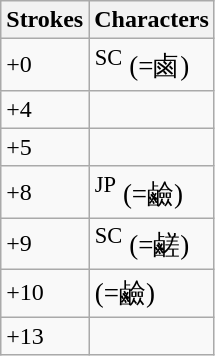<table class="wikitable">
<tr>
<th>Strokes</th>
<th>Characters</th>
</tr>
<tr>
<td>+0</td>
<td style="font-size: large;"><sup>SC</sup> (=鹵) </td>
</tr>
<tr>
<td>+4</td>
<td style="font-size: large;"></td>
</tr>
<tr>
<td>+5</td>
<td style="font-size: large;"></td>
</tr>
<tr>
<td>+8</td>
<td style="font-size: large;"><sup>JP</sup> (=鹼)</td>
</tr>
<tr>
<td>+9</td>
<td style="font-size: large;"> <sup>SC</sup> (=鹺)</td>
</tr>
<tr>
<td>+10</td>
<td style="font-size: large;">  (=鹼)</td>
</tr>
<tr>
<td>+13</td>
<td style="font-size: large;"> </td>
</tr>
</table>
